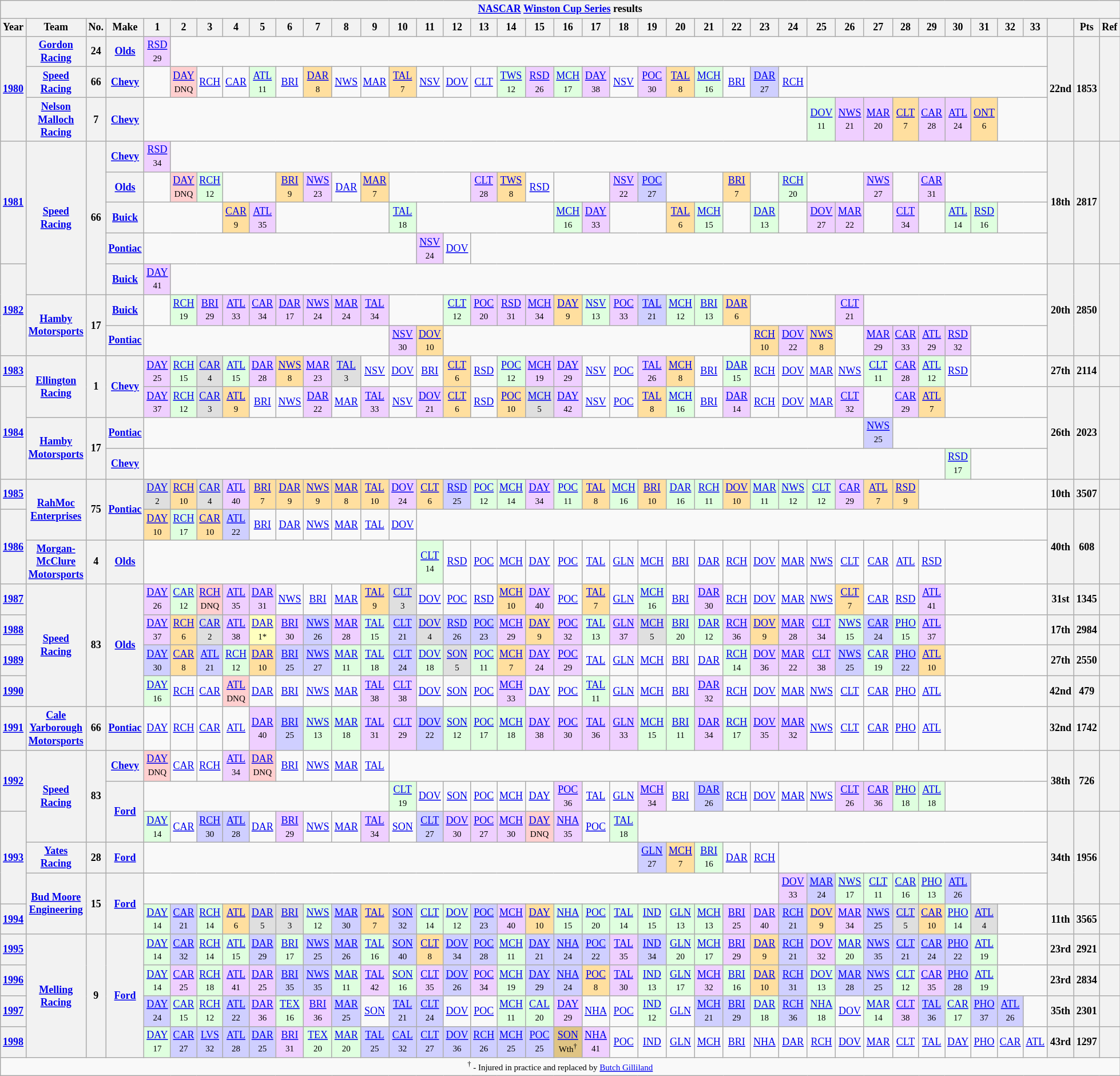<table class="wikitable" style="text-align:center; font-size:75%">
<tr>
<th colspan=40><a href='#'>NASCAR</a> <a href='#'>Winston Cup Series</a> results</th>
</tr>
<tr>
<th>Year</th>
<th>Team</th>
<th>No.</th>
<th>Make</th>
<th>1</th>
<th>2</th>
<th>3</th>
<th>4</th>
<th>5</th>
<th>6</th>
<th>7</th>
<th>8</th>
<th>9</th>
<th>10</th>
<th>11</th>
<th>12</th>
<th>13</th>
<th>14</th>
<th>15</th>
<th>16</th>
<th>17</th>
<th>18</th>
<th>19</th>
<th>20</th>
<th>21</th>
<th>22</th>
<th>23</th>
<th>24</th>
<th>25</th>
<th>26</th>
<th>27</th>
<th>28</th>
<th>29</th>
<th>30</th>
<th>31</th>
<th>32</th>
<th>33</th>
<th></th>
<th>Pts</th>
<th>Ref</th>
</tr>
<tr>
<th rowspan=3><a href='#'>1980</a></th>
<th><a href='#'>Gordon Racing</a></th>
<th>24</th>
<th><a href='#'>Olds</a></th>
<td style="background:#EFCFFF;"><a href='#'>RSD</a><br><small>29</small></td>
<td colspan=32></td>
<th rowspan=3>22nd</th>
<th rowspan=3>1853</th>
<th rowspan=3></th>
</tr>
<tr>
<th><a href='#'>Speed Racing</a></th>
<th>66</th>
<th><a href='#'>Chevy</a></th>
<td></td>
<td style="background:#FFCFCF;"><a href='#'>DAY</a><br><small>DNQ</small></td>
<td><a href='#'>RCH</a></td>
<td><a href='#'>CAR</a></td>
<td style="background:#DFFFDF;"><a href='#'>ATL</a><br><small>11</small></td>
<td><a href='#'>BRI</a></td>
<td style="background:#FFDF9F;"><a href='#'>DAR</a><br><small>8</small></td>
<td><a href='#'>NWS</a></td>
<td><a href='#'>MAR</a></td>
<td style="background:#FFDF9F;"><a href='#'>TAL</a><br><small>7</small></td>
<td><a href='#'>NSV</a></td>
<td><a href='#'>DOV</a></td>
<td><a href='#'>CLT</a></td>
<td style="background:#DFFFDF;"><a href='#'>TWS</a><br><small>12</small></td>
<td style="background:#EFCFFF;"><a href='#'>RSD</a><br><small>26</small></td>
<td style="background:#DFFFDF;"><a href='#'>MCH</a><br><small>17</small></td>
<td style="background:#EFCFFF;"><a href='#'>DAY</a><br><small>38</small></td>
<td><a href='#'>NSV</a></td>
<td style="background:#EFCFFF;"><a href='#'>POC</a><br><small>30</small></td>
<td style="background:#FFDF9F;"><a href='#'>TAL</a><br><small>8</small></td>
<td style="background:#DFFFDF;"><a href='#'>MCH</a><br><small>16</small></td>
<td><a href='#'>BRI</a></td>
<td style="background:#CFCFFF;"><a href='#'>DAR</a><br><small>27</small></td>
<td><a href='#'>RCH</a></td>
<td colspan=9></td>
</tr>
<tr>
<th><a href='#'>Nelson Malloch Racing</a></th>
<th>7</th>
<th><a href='#'>Chevy</a></th>
<td colspan=24></td>
<td style="background:#DFFFDF;"><a href='#'>DOV</a><br><small>11</small></td>
<td style="background:#EFCFFF;"><a href='#'>NWS</a><br><small>21</small></td>
<td style="background:#EFCFFF;"><a href='#'>MAR</a><br><small>20</small></td>
<td style="background:#FFDF9F;"><a href='#'>CLT</a><br><small>7</small></td>
<td style="background:#EFCFFF;"><a href='#'>CAR</a><br><small>28</small></td>
<td style="background:#EFCFFF;"><a href='#'>ATL</a><br><small>24</small></td>
<td style="background:#FFDF9F;"><a href='#'>ONT</a><br><small>6</small></td>
<td colspan=2></td>
</tr>
<tr>
<th rowspan=4><a href='#'>1981</a></th>
<th rowspan=5><a href='#'>Speed Racing</a></th>
<th rowspan=5>66</th>
<th><a href='#'>Chevy</a></th>
<td style="background:#EFCFFF;"><a href='#'>RSD</a><br><small>34</small></td>
<td colspan=32></td>
<th rowspan=4>18th</th>
<th rowspan=4>2817</th>
<th rowspan=4></th>
</tr>
<tr>
<th><a href='#'>Olds</a></th>
<td></td>
<td style="background:#FFCFCF;"><a href='#'>DAY</a><br><small>DNQ</small></td>
<td style="background:#DFFFDF;"><a href='#'>RCH</a><br><small>12</small></td>
<td colspan=2></td>
<td style="background:#FFDF9F;"><a href='#'>BRI</a><br><small>9</small></td>
<td style="background:#EFCFFF;"><a href='#'>NWS</a><br><small>23</small></td>
<td><a href='#'>DAR</a></td>
<td style="background:#FFDF9F;"><a href='#'>MAR</a><br><small>7</small></td>
<td colspan=3></td>
<td style="background:#EFCFFF;"><a href='#'>CLT</a><br><small>28</small></td>
<td style="background:#FFDF9F;"><a href='#'>TWS</a><br><small>8</small></td>
<td><a href='#'>RSD</a></td>
<td colspan=2></td>
<td style="background:#EFCFFF;"><a href='#'>NSV</a><br><small>22</small></td>
<td style="background:#CFCFFF;"><a href='#'>POC</a><br><small>27</small></td>
<td colspan=2></td>
<td style="background:#FFDF9F;"><a href='#'>BRI</a><br><small>7</small></td>
<td></td>
<td style="background:#DFFFDF;"><a href='#'>RCH</a><br><small>20</small></td>
<td colspan=2></td>
<td style="background:#EFCFFF;"><a href='#'>NWS</a><br><small>27</small></td>
<td></td>
<td style="background:#EFCFFF;"><a href='#'>CAR</a><br><small>31</small></td>
<td colspan=4></td>
</tr>
<tr>
<th><a href='#'>Buick</a></th>
<td colspan=3></td>
<td style="background:#FFDF9F;"><a href='#'>CAR</a><br><small>9</small></td>
<td style="background:#EFCFFF;"><a href='#'>ATL</a><br><small>35</small></td>
<td colspan=4></td>
<td style="background:#DFFFDF;"><a href='#'>TAL</a><br><small>18</small></td>
<td colspan=5></td>
<td style="background:#DFFFDF;"><a href='#'>MCH</a><br><small>16</small></td>
<td style="background:#EFCFFF;"><a href='#'>DAY</a><br><small>33</small></td>
<td colspan=2></td>
<td style="background:#FFDF9F;"><a href='#'>TAL</a><br><small>6</small></td>
<td style="background:#DFFFDF;"><a href='#'>MCH</a><br><small>15</small></td>
<td></td>
<td style="background:#DFFFDF;"><a href='#'>DAR</a><br><small>13</small></td>
<td></td>
<td style="background:#EFCFFF;"><a href='#'>DOV</a><br><small>27</small></td>
<td style="background:#EFCFFF;"><a href='#'>MAR</a><br><small>22</small></td>
<td></td>
<td style="background:#EFCFFF;"><a href='#'>CLT</a><br><small>34</small></td>
<td></td>
<td style="background:#DFFFDF;"><a href='#'>ATL</a><br><small>14</small></td>
<td style="background:#DFFFDF;"><a href='#'>RSD</a><br><small>16</small></td>
<td colspan=2></td>
</tr>
<tr>
<th><a href='#'>Pontiac</a></th>
<td colspan=10></td>
<td style="background:#EFCFFF;"><a href='#'>NSV</a><br><small>24</small></td>
<td><a href='#'>DOV</a></td>
<td colspan=21></td>
</tr>
<tr>
<th rowspan=3><a href='#'>1982</a></th>
<th><a href='#'>Buick</a></th>
<td style="background:#EFCFFF;"><a href='#'>DAY</a><br><small>41</small></td>
<td colspan=32></td>
<th rowspan=3>20th</th>
<th rowspan=3>2850</th>
<th rowspan=3></th>
</tr>
<tr>
<th rowspan=2><a href='#'>Hamby Motorsports</a></th>
<th rowspan=2>17</th>
<th><a href='#'>Buick</a></th>
<td></td>
<td style="background:#DFFFDF;"><a href='#'>RCH</a><br><small>19</small></td>
<td style="background:#EFCFFF;"><a href='#'>BRI</a><br><small>29</small></td>
<td style="background:#EFCFFF;"><a href='#'>ATL</a><br><small>33</small></td>
<td style="background:#EFCFFF;"><a href='#'>CAR</a><br><small>34</small></td>
<td style="background:#EFCFFF;"><a href='#'>DAR</a><br><small>17</small></td>
<td style="background:#EFCFFF;"><a href='#'>NWS</a><br><small>24</small></td>
<td style="background:#EFCFFF;"><a href='#'>MAR</a><br><small>24</small></td>
<td style="background:#EFCFFF;"><a href='#'>TAL</a><br><small>34</small></td>
<td colspan=2></td>
<td style="background:#DFFFDF;"><a href='#'>CLT</a><br><small>12</small></td>
<td style="background:#EFCFFF;"><a href='#'>POC</a><br><small>20</small></td>
<td style="background:#EFCFFF;"><a href='#'>RSD</a><br><small>31</small></td>
<td style="background:#EFCFFF;"><a href='#'>MCH</a><br><small>34</small></td>
<td style="background:#FFDF9F;"><a href='#'>DAY</a><br><small>9</small></td>
<td style="background:#DFFFDF;"><a href='#'>NSV</a><br><small>13</small></td>
<td style="background:#EFCFFF;"><a href='#'>POC</a><br><small>33</small></td>
<td style="background:#CFCFFF;"><a href='#'>TAL</a><br><small>21</small></td>
<td style="background:#DFFFDF;"><a href='#'>MCH</a><br><small>12</small></td>
<td style="background:#DFFFDF;"><a href='#'>BRI</a><br><small>13</small></td>
<td style="background:#FFDF9F;"><a href='#'>DAR</a><br><small>6</small></td>
<td colspan=3></td>
<td style="background:#EFCFFF;"><a href='#'>CLT</a><br><small>21</small></td>
<td colspan=7></td>
</tr>
<tr>
<th><a href='#'>Pontiac</a></th>
<td colspan=9></td>
<td style="background:#EFCFFF;"><a href='#'>NSV</a><br><small>30</small></td>
<td style="background:#FFDF9F;"><a href='#'>DOV</a><br><small>10</small></td>
<td colspan=11></td>
<td style="background:#FFDF9F;"><a href='#'>RCH</a><br><small>10</small></td>
<td style="background:#EFCFFF;"><a href='#'>DOV</a><br><small>22</small></td>
<td style="background:#FFDF9F;"><a href='#'>NWS</a><br><small>8</small></td>
<td></td>
<td style="background:#EFCFFF;"><a href='#'>MAR</a><br><small>29</small></td>
<td style="background:#EFCFFF;"><a href='#'>CAR</a><br><small>33</small></td>
<td style="background:#EFCFFF;"><a href='#'>ATL</a><br><small>29</small></td>
<td style="background:#EFCFFF;"><a href='#'>RSD</a><br><small>32</small></td>
<td colspan=3></td>
</tr>
<tr>
<th><a href='#'>1983</a></th>
<th rowspan=2><a href='#'>Ellington Racing</a></th>
<th rowspan=2>1</th>
<th rowspan=2><a href='#'>Chevy</a></th>
<td style="background:#EFCFFF;"><a href='#'>DAY</a><br><small>25</small></td>
<td style="background:#DFFFDF;"><a href='#'>RCH</a><br><small>15</small></td>
<td style="background:#DFDFDF;"><a href='#'>CAR</a><br><small>4</small></td>
<td style="background:#DFFFDF;"><a href='#'>ATL</a><br><small>15</small></td>
<td style="background:#EFCFFF;"><a href='#'>DAR</a><br><small>28</small></td>
<td style="background:#FFDF9F;"><a href='#'>NWS</a><br><small>8</small></td>
<td style="background:#EFCFFF;"><a href='#'>MAR</a><br><small>23</small></td>
<td style="background:#DFDFDF;"><a href='#'>TAL</a><br><small>3</small></td>
<td><a href='#'>NSV</a></td>
<td><a href='#'>DOV</a></td>
<td><a href='#'>BRI</a></td>
<td style="background:#FFDF9F;"><a href='#'>CLT</a><br><small>6</small></td>
<td><a href='#'>RSD</a></td>
<td style="background:#DFFFDF;"><a href='#'>POC</a><br><small>12</small></td>
<td style="background:#EFCFFF;"><a href='#'>MCH</a><br><small>19</small></td>
<td style="background:#EFCFFF;"><a href='#'>DAY</a><br><small>29</small></td>
<td><a href='#'>NSV</a></td>
<td><a href='#'>POC</a></td>
<td style="background:#EFCFFF;"><a href='#'>TAL</a><br><small>26</small></td>
<td style="background:#FFDF9F;"><a href='#'>MCH</a><br><small>8</small></td>
<td><a href='#'>BRI</a></td>
<td style="background:#DFFFDF;"><a href='#'>DAR</a><br><small>15</small></td>
<td><a href='#'>RCH</a></td>
<td><a href='#'>DOV</a></td>
<td><a href='#'>MAR</a></td>
<td><a href='#'>NWS</a></td>
<td style="background:#DFFFDF;"><a href='#'>CLT</a><br><small>11</small></td>
<td style="background:#EFCFFF;"><a href='#'>CAR</a><br><small>28</small></td>
<td style="background:#DFFFDF;"><a href='#'>ATL</a><br><small>12</small></td>
<td><a href='#'>RSD</a></td>
<td colspan=3></td>
<th>27th</th>
<th>2114</th>
<th></th>
</tr>
<tr>
<th rowspan=3><a href='#'>1984</a></th>
<td style="background:#EFCFFF;"><a href='#'>DAY</a><br><small>37</small></td>
<td style="background:#DFFFDF;"><a href='#'>RCH</a><br><small>12</small></td>
<td style="background:#DFDFDF;"><a href='#'>CAR</a><br><small>3</small></td>
<td style="background:#FFDF9F;"><a href='#'>ATL</a><br><small>9</small></td>
<td><a href='#'>BRI</a></td>
<td><a href='#'>NWS</a></td>
<td style="background:#EFCFFF;"><a href='#'>DAR</a><br><small>22</small></td>
<td><a href='#'>MAR</a></td>
<td style="background:#EFCFFF;"><a href='#'>TAL</a><br><small>33</small></td>
<td><a href='#'>NSV</a></td>
<td style="background:#EFCFFF;"><a href='#'>DOV</a><br><small>21</small></td>
<td style="background:#FFDF9F;"><a href='#'>CLT</a><br><small>6</small></td>
<td><a href='#'>RSD</a></td>
<td style="background:#FFDF9F;"><a href='#'>POC</a><br><small>10</small></td>
<td style="background:#DFDFDF;"><a href='#'>MCH</a><br><small>5</small></td>
<td style="background:#EFCFFF;"><a href='#'>DAY</a><br><small>42</small></td>
<td><a href='#'>NSV</a></td>
<td><a href='#'>POC</a></td>
<td style="background:#FFDF9F;"><a href='#'>TAL</a><br><small>8</small></td>
<td style="background:#DFFFDF;"><a href='#'>MCH</a><br><small>16</small></td>
<td><a href='#'>BRI</a></td>
<td style="background:#EFCFFF;"><a href='#'>DAR</a><br><small>14</small></td>
<td><a href='#'>RCH</a></td>
<td><a href='#'>DOV</a></td>
<td><a href='#'>MAR</a></td>
<td style="background:#EFCFFF;"><a href='#'>CLT</a><br><small>32</small></td>
<td></td>
<td style="background:#EFCFFF;"><a href='#'>CAR</a><br><small>29</small></td>
<td style="background:#FFDF9F;"><a href='#'>ATL</a><br><small>7</small></td>
<td colspan=4></td>
<th rowspan=3>26th</th>
<th rowspan=3>2023</th>
<th rowspan=3></th>
</tr>
<tr>
<th rowspan=2><a href='#'>Hamby Motorsports</a></th>
<th rowspan=2>17</th>
<th><a href='#'>Pontiac</a></th>
<td colspan=26></td>
<td style="background:#CFCFFF;"><a href='#'>NWS</a><br><small>25</small></td>
<td colspan=6></td>
</tr>
<tr>
<th><a href='#'>Chevy</a></th>
<td colspan=29></td>
<td style="background:#DFFFDF;"><a href='#'>RSD</a><br><small>17</small></td>
<td colspan=3></td>
</tr>
<tr>
<th><a href='#'>1985</a></th>
<th rowspan=2><a href='#'>RahMoc Enterprises</a></th>
<th rowspan=2>75</th>
<th rowspan=2><a href='#'>Pontiac</a></th>
<td style="background:#DFDFDF;"><a href='#'>DAY</a><br><small>2</small></td>
<td style="background:#FFDF9F;"><a href='#'>RCH</a><br><small>10</small></td>
<td style="background:#DFDFDF;"><a href='#'>CAR</a><br><small>4</small></td>
<td style="background:#EFCFFF;"><a href='#'>ATL</a><br><small>40</small></td>
<td style="background:#FFDF9F;"><a href='#'>BRI</a><br><small>7</small></td>
<td style="background:#FFDF9F;"><a href='#'>DAR</a><br><small>9</small></td>
<td style="background:#FFDF9F;"><a href='#'>NWS</a><br><small>9</small></td>
<td style="background:#FFDF9F;"><a href='#'>MAR</a><br><small>8</small></td>
<td style="background:#FFDF9F;"><a href='#'>TAL</a><br><small>10</small></td>
<td style="background:#EFCFFF;"><a href='#'>DOV</a><br><small>24</small></td>
<td style="background:#FFDF9F;"><a href='#'>CLT</a><br><small>6</small></td>
<td style="background:#CFCFFF;"><a href='#'>RSD</a><br><small>25</small></td>
<td style="background:#DFFFDF;"><a href='#'>POC</a><br><small>12</small></td>
<td style="background:#DFFFDF;"><a href='#'>MCH</a><br><small>14</small></td>
<td style="background:#EFCFFF;"><a href='#'>DAY</a><br><small>34</small></td>
<td style="background:#DFFFDF;"><a href='#'>POC</a><br><small>11</small></td>
<td style="background:#FFDF9F;"><a href='#'>TAL</a><br><small>8</small></td>
<td style="background:#DFFFDF;"><a href='#'>MCH</a><br><small>16</small></td>
<td style="background:#FFDF9F;"><a href='#'>BRI</a><br><small>10</small></td>
<td style="background:#DFFFDF;"><a href='#'>DAR</a><br><small>16</small></td>
<td style="background:#DFFFDF;"><a href='#'>RCH</a><br><small>11</small></td>
<td style="background:#FFDF9F;"><a href='#'>DOV</a><br><small>10</small></td>
<td style="background:#DFFFDF;"><a href='#'>MAR</a><br><small>11</small></td>
<td style="background:#DFFFDF;"><a href='#'>NWS</a><br><small>12</small></td>
<td style="background:#DFFFDF;"><a href='#'>CLT</a><br><small>12</small></td>
<td style="background:#EFCFFF;"><a href='#'>CAR</a><br><small>29</small></td>
<td style="background:#FFDF9F;"><a href='#'>ATL</a><br><small>7</small></td>
<td style="background:#FFDF9F;"><a href='#'>RSD</a><br><small>9</small></td>
<td colspan=5></td>
<th>10th</th>
<th>3507</th>
<th></th>
</tr>
<tr>
<th rowspan=2><a href='#'>1986</a></th>
<td style="background:#FFDF9F;"><a href='#'>DAY</a><br><small>10</small></td>
<td style="background:#DFFFDF;"><a href='#'>RCH</a><br><small>17</small></td>
<td style="background:#FFDF9F;"><a href='#'>CAR</a><br><small>10</small></td>
<td style="background:#CFCFFF;"><a href='#'>ATL</a><br><small>22</small></td>
<td><a href='#'>BRI</a></td>
<td><a href='#'>DAR</a></td>
<td><a href='#'>NWS</a></td>
<td><a href='#'>MAR</a></td>
<td><a href='#'>TAL</a></td>
<td><a href='#'>DOV</a></td>
<td colspan=23></td>
<th rowspan=2>40th</th>
<th rowspan=2>608</th>
<th rowspan=2></th>
</tr>
<tr>
<th><a href='#'>Morgan-McClure Motorsports</a></th>
<th>4</th>
<th><a href='#'>Olds</a></th>
<td colspan=10></td>
<td style="background:#DFFFDF;"><a href='#'>CLT</a><br><small>14</small></td>
<td><a href='#'>RSD</a></td>
<td><a href='#'>POC</a></td>
<td><a href='#'>MCH</a></td>
<td><a href='#'>DAY</a></td>
<td><a href='#'>POC</a></td>
<td><a href='#'>TAL</a></td>
<td><a href='#'>GLN</a></td>
<td><a href='#'>MCH</a></td>
<td><a href='#'>BRI</a></td>
<td><a href='#'>DAR</a></td>
<td><a href='#'>RCH</a></td>
<td><a href='#'>DOV</a></td>
<td><a href='#'>MAR</a></td>
<td><a href='#'>NWS</a></td>
<td><a href='#'>CLT</a></td>
<td><a href='#'>CAR</a></td>
<td><a href='#'>ATL</a></td>
<td><a href='#'>RSD</a></td>
<td colspan=4></td>
</tr>
<tr>
<th><a href='#'>1987</a></th>
<th rowspan=4><a href='#'>Speed Racing</a></th>
<th rowspan=4>83</th>
<th rowspan=4><a href='#'>Olds</a></th>
<td style="background:#EFCFFF;"><a href='#'>DAY</a><br><small>26</small></td>
<td style="background:#DFFFDF;"><a href='#'>CAR</a><br><small>12</small></td>
<td style="background:#FFCFCF;"><a href='#'>RCH</a><br><small>DNQ</small></td>
<td style="background:#EFCFFF;"><a href='#'>ATL</a><br><small>35</small></td>
<td style="background:#EFCFFF;"><a href='#'>DAR</a><br><small>31</small></td>
<td><a href='#'>NWS</a></td>
<td><a href='#'>BRI</a></td>
<td><a href='#'>MAR</a></td>
<td style="background:#FFDF9F;"><a href='#'>TAL</a><br><small>9</small></td>
<td style="background:#DFDFDF;"><a href='#'>CLT</a><br><small>3</small></td>
<td><a href='#'>DOV</a></td>
<td><a href='#'>POC</a></td>
<td><a href='#'>RSD</a></td>
<td style="background:#FFDF9F;"><a href='#'>MCH</a><br><small>10</small></td>
<td style="background:#EFCFFF;"><a href='#'>DAY</a><br><small>40</small></td>
<td><a href='#'>POC</a></td>
<td style="background:#FFDF9F;"><a href='#'>TAL</a><br><small>7</small></td>
<td><a href='#'>GLN</a></td>
<td style="background:#DFFFDF;"><a href='#'>MCH</a><br><small>16</small></td>
<td><a href='#'>BRI</a></td>
<td style="background:#EFCFFF;"><a href='#'>DAR</a><br><small>30</small></td>
<td><a href='#'>RCH</a></td>
<td><a href='#'>DOV</a></td>
<td><a href='#'>MAR</a></td>
<td><a href='#'>NWS</a></td>
<td style="background:#FFDF9F;"><a href='#'>CLT</a><br><small>7</small></td>
<td><a href='#'>CAR</a></td>
<td><a href='#'>RSD</a></td>
<td style="background:#EFCFFF;"><a href='#'>ATL</a><br><small>41</small></td>
<td colspan=4></td>
<th>31st</th>
<th>1345</th>
<th></th>
</tr>
<tr>
<th><a href='#'>1988</a></th>
<td style="background:#EFCFFF;"><a href='#'>DAY</a><br><small>37</small></td>
<td style="background:#FFDF9F;"><a href='#'>RCH</a><br><small>6</small></td>
<td style="background:#DFDFDF;"><a href='#'>CAR</a><br><small>2</small></td>
<td style="background:#EFCFFF;"><a href='#'>ATL</a><br><small>38</small></td>
<td style="background:#FFFFBF;"><a href='#'>DAR</a><br><small>1*</small></td>
<td style="background:#EFCFFF;"><a href='#'>BRI</a><br><small>30</small></td>
<td style="background:#CFCFFF;"><a href='#'>NWS</a><br><small>26</small></td>
<td style="background:#EFCFFF;"><a href='#'>MAR</a><br><small>28</small></td>
<td style="background:#DFFFDF;"><a href='#'>TAL</a><br><small>15</small></td>
<td style="background:#CFCFFF;"><a href='#'>CLT</a><br><small>21</small></td>
<td style="background:#DFDFDF;"><a href='#'>DOV</a><br><small>4</small></td>
<td style="background:#CFCFFF;"><a href='#'>RSD</a><br><small>26</small></td>
<td style="background:#CFCFFF;"><a href='#'>POC</a><br><small>23</small></td>
<td style="background:#EFCFFF;"><a href='#'>MCH</a><br><small>29</small></td>
<td style="background:#FFDF9F;"><a href='#'>DAY</a><br><small>9</small></td>
<td style="background:#EFCFFF;"><a href='#'>POC</a><br><small>32</small></td>
<td style="background:#DFFFDF;"><a href='#'>TAL</a><br><small>13</small></td>
<td style="background:#EFCFFF;"><a href='#'>GLN</a><br><small>37</small></td>
<td style="background:#DFDFDF;"><a href='#'>MCH</a><br><small>5</small></td>
<td style="background:#DFFFDF;"><a href='#'>BRI</a><br><small>20</small></td>
<td style="background:#DFFFDF;"><a href='#'>DAR</a><br><small>12</small></td>
<td style="background:#EFCFFF;"><a href='#'>RCH</a><br><small>36</small></td>
<td style="background:#FFDF9F;"><a href='#'>DOV</a><br><small>9</small></td>
<td style="background:#EFCFFF;"><a href='#'>MAR</a><br><small>28</small></td>
<td style="background:#EFCFFF;"><a href='#'>CLT</a><br><small>34</small></td>
<td style="background:#DFFFDF;"><a href='#'>NWS</a><br><small>15</small></td>
<td style="background:#CFCFFF;"><a href='#'>CAR</a><br><small>24</small></td>
<td style="background:#DFFFDF;"><a href='#'>PHO</a><br><small>15</small></td>
<td style="background:#EFCFFF;"><a href='#'>ATL</a><br><small>37</small></td>
<td colspan=4></td>
<th>17th</th>
<th>2984</th>
<th></th>
</tr>
<tr>
<th><a href='#'>1989</a></th>
<td style="background:#CFCFFF;"><a href='#'>DAY</a><br><small>30</small></td>
<td style="background:#FFDF9F;"><a href='#'>CAR</a><br><small>8</small></td>
<td style="background:#CFCFFF;"><a href='#'>ATL</a><br><small>21</small></td>
<td style="background:#DFFFDF;"><a href='#'>RCH</a><br><small>12</small></td>
<td style="background:#FFDF9F;"><a href='#'>DAR</a><br><small>10</small></td>
<td style="background:#CFCFFF;"><a href='#'>BRI</a><br><small>25</small></td>
<td style="background:#CFCFFF;"><a href='#'>NWS</a><br><small>27</small></td>
<td style="background:#DFFFDF;"><a href='#'>MAR</a><br><small>11</small></td>
<td style="background:#DFFFDF;"><a href='#'>TAL</a><br><small>18</small></td>
<td style="background:#CFCFFF;"><a href='#'>CLT</a><br><small>24</small></td>
<td style="background:#DFFFDF;"><a href='#'>DOV</a><br><small>18</small></td>
<td style="background:#DFDFDF;"><a href='#'>SON</a><br><small>5</small></td>
<td style="background:#DFFFDF;"><a href='#'>POC</a><br><small>11</small></td>
<td style="background:#FFDF9F;"><a href='#'>MCH</a><br><small>7</small></td>
<td style="background:#EFCFFF;"><a href='#'>DAY</a><br><small>24</small></td>
<td style="background:#EFCFFF;"><a href='#'>POC</a><br><small>29</small></td>
<td><a href='#'>TAL</a></td>
<td><a href='#'>GLN</a></td>
<td><a href='#'>MCH</a></td>
<td><a href='#'>BRI</a></td>
<td><a href='#'>DAR</a></td>
<td style="background:#DFFFDF;"><a href='#'>RCH</a><br><small>14</small></td>
<td style="background:#EFCFFF;"><a href='#'>DOV</a><br><small>36</small></td>
<td style="background:#EFCFFF;"><a href='#'>MAR</a><br><small>22</small></td>
<td style="background:#EFCFFF;"><a href='#'>CLT</a><br><small>38</small></td>
<td style="background:#CFCFFF;"><a href='#'>NWS</a><br><small>25</small></td>
<td style="background:#DFFFDF;"><a href='#'>CAR</a><br><small>19</small></td>
<td style="background:#CFCFFF;"><a href='#'>PHO</a><br><small>22</small></td>
<td style="background:#FFDF9F;"><a href='#'>ATL</a><br><small>10</small></td>
<td colspan=4></td>
<th>27th</th>
<th>2550</th>
<th></th>
</tr>
<tr>
<th><a href='#'>1990</a></th>
<td style="background:#DFFFDF;"><a href='#'>DAY</a><br><small>16</small></td>
<td><a href='#'>RCH</a></td>
<td><a href='#'>CAR</a></td>
<td style="background:#FFCFCF;"><a href='#'>ATL</a><br><small>DNQ</small></td>
<td><a href='#'>DAR</a></td>
<td><a href='#'>BRI</a></td>
<td><a href='#'>NWS</a></td>
<td><a href='#'>MAR</a></td>
<td style="background:#EFCFFF;"><a href='#'>TAL</a><br><small>38</small></td>
<td style="background:#EFCFFF;"><a href='#'>CLT</a><br><small>38</small></td>
<td><a href='#'>DOV</a></td>
<td><a href='#'>SON</a></td>
<td><a href='#'>POC</a></td>
<td style="background:#EFCFFF;"><a href='#'>MCH</a><br><small>33</small></td>
<td><a href='#'>DAY</a></td>
<td><a href='#'>POC</a></td>
<td style="background:#DFFFDF;"><a href='#'>TAL</a><br><small>11</small></td>
<td><a href='#'>GLN</a></td>
<td><a href='#'>MCH</a></td>
<td><a href='#'>BRI</a></td>
<td style="background:#EFCFFF;"><a href='#'>DAR</a><br><small>32</small></td>
<td><a href='#'>RCH</a></td>
<td><a href='#'>DOV</a></td>
<td><a href='#'>MAR</a></td>
<td><a href='#'>NWS</a></td>
<td><a href='#'>CLT</a></td>
<td><a href='#'>CAR</a></td>
<td><a href='#'>PHO</a></td>
<td><a href='#'>ATL</a></td>
<td colspan=4></td>
<th>42nd</th>
<th>479</th>
<th></th>
</tr>
<tr>
<th><a href='#'>1991</a></th>
<th><a href='#'>Cale Yarborough Motorsports</a></th>
<th>66</th>
<th><a href='#'>Pontiac</a></th>
<td><a href='#'>DAY</a></td>
<td><a href='#'>RCH</a></td>
<td><a href='#'>CAR</a></td>
<td><a href='#'>ATL</a></td>
<td style="background:#EFCFFF;"><a href='#'>DAR</a><br><small>40</small></td>
<td style="background:#CFCFFF;"><a href='#'>BRI</a><br><small>25</small></td>
<td style="background:#DFFFDF;"><a href='#'>NWS</a><br><small>13</small></td>
<td style="background:#DFFFDF;"><a href='#'>MAR</a><br><small>18</small></td>
<td style="background:#EFCFFF;"><a href='#'>TAL</a><br><small>31</small></td>
<td style="background:#EFCFFF;"><a href='#'>CLT</a><br><small>29</small></td>
<td style="background:#CFCFFF;"><a href='#'>DOV</a><br><small>22</small></td>
<td style="background:#DFFFDF;"><a href='#'>SON</a><br><small>12</small></td>
<td style="background:#DFFFDF;"><a href='#'>POC</a><br><small>17</small></td>
<td style="background:#DFFFDF;"><a href='#'>MCH</a><br><small>18</small></td>
<td style="background:#EFCFFF;"><a href='#'>DAY</a><br><small>38</small></td>
<td style="background:#EFCFFF;"><a href='#'>POC</a><br><small>30</small></td>
<td style="background:#EFCFFF;"><a href='#'>TAL</a><br><small>36</small></td>
<td style="background:#EFCFFF;"><a href='#'>GLN</a><br><small>33</small></td>
<td style="background:#DFFFDF;"><a href='#'>MCH</a><br><small>15</small></td>
<td style="background:#DFFFDF;"><a href='#'>BRI</a><br><small>11</small></td>
<td style="background:#EFCFFF;"><a href='#'>DAR</a><br><small>34</small></td>
<td style="background:#DFFFDF;"><a href='#'>RCH</a><br><small>17</small></td>
<td style="background:#EFCFFF;"><a href='#'>DOV</a><br><small>35</small></td>
<td style="background:#EFCFFF;"><a href='#'>MAR</a><br><small>32</small></td>
<td><a href='#'>NWS</a></td>
<td><a href='#'>CLT</a></td>
<td><a href='#'>CAR</a></td>
<td><a href='#'>PHO</a></td>
<td><a href='#'>ATL</a></td>
<td colspan=4></td>
<th>32nd</th>
<th>1742</th>
<th></th>
</tr>
<tr>
<th rowspan=2><a href='#'>1992</a></th>
<th rowspan=3><a href='#'>Speed Racing</a></th>
<th rowspan=3>83</th>
<th><a href='#'>Chevy</a></th>
<td style="background:#FFCFCF;"><a href='#'>DAY</a><br><small>DNQ</small></td>
<td><a href='#'>CAR</a></td>
<td><a href='#'>RCH</a></td>
<td style="background:#EFCFFF;"><a href='#'>ATL</a><br><small>34</small></td>
<td style="background:#FFCFCF;"><a href='#'>DAR</a><br><small>DNQ</small></td>
<td><a href='#'>BRI</a></td>
<td><a href='#'>NWS</a></td>
<td><a href='#'>MAR</a></td>
<td><a href='#'>TAL</a></td>
<td colspan=24></td>
<th rowspan=2>38th</th>
<th rowspan=2>726</th>
<th rowspan=2></th>
</tr>
<tr>
<th rowspan=2><a href='#'>Ford</a></th>
<td colspan=9></td>
<td style="background:#DFFFDF;"><a href='#'>CLT</a><br><small>19</small></td>
<td><a href='#'>DOV</a></td>
<td><a href='#'>SON</a></td>
<td><a href='#'>POC</a></td>
<td><a href='#'>MCH</a></td>
<td><a href='#'>DAY</a></td>
<td style="background:#EFCFFF;"><a href='#'>POC</a><br><small>36</small></td>
<td><a href='#'>TAL</a></td>
<td><a href='#'>GLN</a></td>
<td style="background:#EFCFFF;"><a href='#'>MCH</a><br><small>34</small></td>
<td><a href='#'>BRI</a></td>
<td style="background:#CFCFFF;"><a href='#'>DAR</a><br><small>26</small></td>
<td><a href='#'>RCH</a></td>
<td><a href='#'>DOV</a></td>
<td><a href='#'>MAR</a></td>
<td><a href='#'>NWS</a></td>
<td style="background:#EFCFFF;"><a href='#'>CLT</a><br><small>26</small></td>
<td style="background:#EFCFFF;"><a href='#'>CAR</a><br><small>36</small></td>
<td style="background:#DFFFDF;"><a href='#'>PHO</a><br><small>18</small></td>
<td style="background:#DFFFDF;"><a href='#'>ATL</a><br><small>18</small></td>
<td colspan=4></td>
</tr>
<tr>
<th rowspan=3><a href='#'>1993</a></th>
<td style="background:#DFFFDF;"><a href='#'>DAY</a><br><small>14</small></td>
<td><a href='#'>CAR</a></td>
<td style="background:#CFCFFF;"><a href='#'>RCH</a><br><small>30</small></td>
<td style="background:#CFCFFF;"><a href='#'>ATL</a><br><small>28</small></td>
<td><a href='#'>DAR</a></td>
<td style="background:#EFCFFF;"><a href='#'>BRI</a><br><small>29</small></td>
<td><a href='#'>NWS</a></td>
<td><a href='#'>MAR</a></td>
<td style="background:#EFCFFF;"><a href='#'>TAL</a><br><small>34</small></td>
<td><a href='#'>SON</a></td>
<td style="background:#CFCFFF;"><a href='#'>CLT</a><br><small>27</small></td>
<td style="background:#EFCFFF;"><a href='#'>DOV</a><br><small>30</small></td>
<td style="background:#EFCFFF;"><a href='#'>POC</a><br><small>27</small></td>
<td style="background:#EFCFFF;"><a href='#'>MCH</a><br><small>30</small></td>
<td style="background:#FFCFCF;"><a href='#'>DAY</a><br><small>DNQ</small></td>
<td style="background:#EFCFFF;"><a href='#'>NHA</a><br><small>35</small></td>
<td><a href='#'>POC</a></td>
<td style="background:#DFFFDF;"><a href='#'>TAL</a><br><small>18</small></td>
<td colspan=15></td>
<th rowspan=3>34th</th>
<th rowspan=3>1956</th>
<th rowspan=3></th>
</tr>
<tr>
<th><a href='#'>Yates Racing</a></th>
<th>28</th>
<th><a href='#'>Ford</a></th>
<td colspan=18></td>
<td style="background:#CFCFFF;"><a href='#'>GLN</a><br><small>27</small></td>
<td style="background:#FFDF9F;"><a href='#'>MCH</a><br><small>7</small></td>
<td style="background:#DFFFDF;"><a href='#'>BRI</a><br><small>16</small></td>
<td><a href='#'>DAR</a></td>
<td><a href='#'>RCH</a></td>
<td colspan=10></td>
</tr>
<tr>
<th rowspan=2><a href='#'>Bud Moore Engineering</a></th>
<th rowspan=2>15</th>
<th rowspan=2><a href='#'>Ford</a></th>
<td colspan=23></td>
<td style="background:#EFCFFF;"><a href='#'>DOV</a><br><small>33</small></td>
<td style="background:#CFCFFF;"><a href='#'>MAR</a><br><small>24</small></td>
<td style="background:#DFFFDF;"><a href='#'>NWS</a><br><small>17</small></td>
<td style="background:#DFFFDF;"><a href='#'>CLT</a><br><small>11</small></td>
<td style="background:#DFFFDF;"><a href='#'>CAR</a><br><small>16</small></td>
<td style="background:#DFFFDF;"><a href='#'>PHO</a><br><small>13</small></td>
<td style="background:#CFCFFF;"><a href='#'>ATL</a><br><small>26</small></td>
<td colspan=3></td>
</tr>
<tr>
<th><a href='#'>1994</a></th>
<td style="background:#DFFFDF;"><a href='#'>DAY</a><br><small>14</small></td>
<td style="background:#CFCFFF;"><a href='#'>CAR</a><br><small>21</small></td>
<td style="background:#DFFFDF;"><a href='#'>RCH</a><br><small>14</small></td>
<td style="background:#FFDF9F;"><a href='#'>ATL</a><br><small>6</small></td>
<td style="background:#DFDFDF;"><a href='#'>DAR</a><br><small>5</small></td>
<td style="background:#DFDFDF;"><a href='#'>BRI</a><br><small>3</small></td>
<td style="background:#DFFFDF;"><a href='#'>NWS</a><br><small>12</small></td>
<td style="background:#CFCFFF;"><a href='#'>MAR</a><br><small>30</small></td>
<td style="background:#FFDF9F;"><a href='#'>TAL</a><br><small>7</small></td>
<td style="background:#CFCFFF;"><a href='#'>SON</a><br><small>32</small></td>
<td style="background:#DFFFDF;"><a href='#'>CLT</a><br><small>14</small></td>
<td style="background:#DFFFDF;"><a href='#'>DOV</a><br><small>12</small></td>
<td style="background:#CFCFFF;"><a href='#'>POC</a><br><small>23</small></td>
<td style="background:#EFCFFF;"><a href='#'>MCH</a><br><small>40</small></td>
<td style="background:#FFDF9F;"><a href='#'>DAY</a><br><small>10</small></td>
<td style="background:#DFFFDF;"><a href='#'>NHA</a><br><small>15</small></td>
<td style="background:#DFFFDF;"><a href='#'>POC</a><br><small>20</small></td>
<td style="background:#DFFFDF;"><a href='#'>TAL</a><br><small>14</small></td>
<td style="background:#DFFFDF;"><a href='#'>IND</a><br><small>15</small></td>
<td style="background:#DFFFDF;"><a href='#'>GLN</a><br><small>13</small></td>
<td style="background:#DFFFDF;"><a href='#'>MCH</a><br><small>13</small></td>
<td style="background:#EFCFFF;"><a href='#'>BRI</a><br><small>25</small></td>
<td style="background:#EFCFFF;"><a href='#'>DAR</a><br><small>40</small></td>
<td style="background:#CFCFFF;"><a href='#'>RCH</a><br><small>21</small></td>
<td style="background:#FFDF9F;"><a href='#'>DOV</a><br><small>9</small></td>
<td style="background:#EFCFFF;"><a href='#'>MAR</a><br><small>34</small></td>
<td style="background:#CFCFFF;"><a href='#'>NWS</a><br><small>25</small></td>
<td style="background:#DFDFDF;"><a href='#'>CLT</a><br><small>5</small></td>
<td style="background:#FFDF9F;"><a href='#'>CAR</a><br><small>10</small></td>
<td style="background:#DFFFDF;"><a href='#'>PHO</a><br><small>14</small></td>
<td style="background:#DFDFDF;"><a href='#'>ATL</a><br><small>4</small></td>
<td colspan=2></td>
<th>11th</th>
<th>3565</th>
<th></th>
</tr>
<tr>
<th><a href='#'>1995</a></th>
<th rowspan=4><a href='#'>Melling Racing</a></th>
<th rowspan=4>9</th>
<th rowspan=4><a href='#'>Ford</a></th>
<td style="background:#DFFFDF;"><a href='#'>DAY</a><br><small>14</small></td>
<td style="background:#CFCFFF;"><a href='#'>CAR</a><br><small>32</small></td>
<td style="background:#DFFFDF;"><a href='#'>RCH</a><br><small>14</small></td>
<td style="background:#DFFFDF;"><a href='#'>ATL</a><br><small>15</small></td>
<td style="background:#CFCFFF;"><a href='#'>DAR</a><br><small>29</small></td>
<td style="background:#DFFFDF;"><a href='#'>BRI</a><br><small>17</small></td>
<td style="background:#CFCFFF;"><a href='#'>NWS</a><br><small>25</small></td>
<td style="background:#CFCFFF;"><a href='#'>MAR</a><br><small>26</small></td>
<td style="background:#DFFFDF;"><a href='#'>TAL</a><br><small>16</small></td>
<td style="background:#CFCFFF;"><a href='#'>SON</a><br><small>40</small></td>
<td style="background:#FFDF9F;"><a href='#'>CLT</a><br><small>8</small></td>
<td style="background:#CFCFFF;"><a href='#'>DOV</a><br><small>34</small></td>
<td style="background:#CFCFFF;"><a href='#'>POC</a><br><small>28</small></td>
<td style="background:#DFFFDF;"><a href='#'>MCH</a><br><small>11</small></td>
<td style="background:#CFCFFF;"><a href='#'>DAY</a><br><small>21</small></td>
<td style="background:#CFCFFF;"><a href='#'>NHA</a><br><small>24</small></td>
<td style="background:#CFCFFF;"><a href='#'>POC</a><br><small>22</small></td>
<td style="background:#EFCFFF;"><a href='#'>TAL</a><br><small>35</small></td>
<td style="background:#CFCFFF;"><a href='#'>IND</a><br><small>34</small></td>
<td style="background:#DFFFDF;"><a href='#'>GLN</a><br><small>20</small></td>
<td style="background:#DFFFDF;"><a href='#'>MCH</a><br><small>17</small></td>
<td style="background:#EFCFFF;"><a href='#'>BRI</a><br><small>29</small></td>
<td style="background:#FFDF9F;"><a href='#'>DAR</a><br><small>9</small></td>
<td style="background:#CFCFFF;"><a href='#'>RCH</a><br><small>21</small></td>
<td style="background:#EFCFFF;"><a href='#'>DOV</a><br><small>32</small></td>
<td style="background:#DFFFDF;"><a href='#'>MAR</a><br><small>20</small></td>
<td style="background:#CFCFFF;"><a href='#'>NWS</a><br><small>35</small></td>
<td style="background:#CFCFFF;"><a href='#'>CLT</a><br><small>21</small></td>
<td style="background:#CFCFFF;"><a href='#'>CAR</a><br><small>24</small></td>
<td style="background:#CFCFFF;"><a href='#'>PHO</a><br><small>22</small></td>
<td style="background:#DFFFDF;"><a href='#'>ATL</a><br><small>19</small></td>
<td colspan=2></td>
<th>23rd</th>
<th>2921</th>
<th></th>
</tr>
<tr>
<th><a href='#'>1996</a></th>
<td style="background:#DFFFDF;"><a href='#'>DAY</a><br><small>14</small></td>
<td style="background:#EFCFFF;"><a href='#'>CAR</a><br><small>25</small></td>
<td style="background:#DFFFDF;"><a href='#'>RCH</a><br><small>18</small></td>
<td style="background:#EFCFFF;"><a href='#'>ATL</a><br><small>41</small></td>
<td style="background:#EFCFFF;"><a href='#'>DAR</a><br><small>25</small></td>
<td style="background:#CFCFFF;"><a href='#'>BRI</a><br><small>35</small></td>
<td style="background:#CFCFFF;"><a href='#'>NWS</a><br><small>35</small></td>
<td style="background:#DFFFDF;"><a href='#'>MAR</a><br><small>11</small></td>
<td style="background:#EFCFFF;"><a href='#'>TAL</a><br><small>42</small></td>
<td style="background:#DFFFDF;"><a href='#'>SON</a><br><small>16</small></td>
<td style="background:#EFCFFF;"><a href='#'>CLT</a><br><small>35</small></td>
<td style="background:#CFCFFF;"><a href='#'>DOV</a><br><small>26</small></td>
<td style="background:#EFCFFF;"><a href='#'>POC</a><br><small>34</small></td>
<td style="background:#DFFFDF;"><a href='#'>MCH</a><br><small>19</small></td>
<td style="background:#CFCFFF;"><a href='#'>DAY</a><br><small>29</small></td>
<td style="background:#CFCFFF;"><a href='#'>NHA</a><br><small>24</small></td>
<td style="background:#FFDF9F;"><a href='#'>POC</a><br><small>8</small></td>
<td style="background:#EFCFFF;"><a href='#'>TAL</a><br><small>30</small></td>
<td style="background:#DFFFDF;"><a href='#'>IND</a><br><small>13</small></td>
<td style="background:#DFFFDF;"><a href='#'>GLN</a><br><small>17</small></td>
<td style="background:#EFCFFF;"><a href='#'>MCH</a><br><small>32</small></td>
<td style="background:#DFFFDF;"><a href='#'>BRI</a><br><small>16</small></td>
<td style="background:#FFDF9F;"><a href='#'>DAR</a><br><small>10</small></td>
<td style="background:#CFCFFF;"><a href='#'>RCH</a><br><small>31</small></td>
<td style="background:#DFFFDF;"><a href='#'>DOV</a><br><small>13</small></td>
<td style="background:#CFCFFF;"><a href='#'>MAR</a><br><small>28</small></td>
<td style="background:#CFCFFF;"><a href='#'>NWS</a><br><small>25</small></td>
<td style="background:#DFFFDF;"><a href='#'>CLT</a><br><small>12</small></td>
<td style="background:#EFCFFF;"><a href='#'>CAR</a><br><small>35</small></td>
<td style="background:#CFCFFF;"><a href='#'>PHO</a><br><small>28</small></td>
<td style="background:#DFFFDF;"><a href='#'>ATL</a><br><small>19</small></td>
<td colspan=2></td>
<th>23rd</th>
<th>2834</th>
<th></th>
</tr>
<tr>
<th><a href='#'>1997</a></th>
<td style="background:#CFCFFF;"><a href='#'>DAY</a><br><small>24</small></td>
<td style="background:#DFFFDF;"><a href='#'>CAR</a><br><small>15</small></td>
<td style="background:#DFFFDF;"><a href='#'>RCH</a><br><small>12</small></td>
<td style="background:#CFCFFF;"><a href='#'>ATL</a><br><small>22</small></td>
<td style="background:#EFCFFF;"><a href='#'>DAR</a><br><small>36</small></td>
<td style="background:#DFFFDF;"><a href='#'>TEX</a><br><small>16</small></td>
<td style="background:#EFCFFF;"><a href='#'>BRI</a><br><small>36</small></td>
<td style="background:#CFCFFF;"><a href='#'>MAR</a><br><small>25</small></td>
<td><a href='#'>SON</a></td>
<td style="background:#CFCFFF;"><a href='#'>TAL</a><br><small>21</small></td>
<td style="background:#CFCFFF;"><a href='#'>CLT</a><br><small>24</small></td>
<td><a href='#'>DOV</a></td>
<td><a href='#'>POC</a></td>
<td style="background:#DFFFDF;"><a href='#'>MCH</a><br><small>11</small></td>
<td style="background:#DFFFDF;"><a href='#'>CAL</a><br><small>20</small></td>
<td style="background:#EFCFFF;"><a href='#'>DAY</a><br><small>29</small></td>
<td><a href='#'>NHA</a></td>
<td><a href='#'>POC</a></td>
<td style="background:#DFFFDF;"><a href='#'>IND</a><br><small>12</small></td>
<td><a href='#'>GLN</a></td>
<td style="background:#CFCFFF;"><a href='#'>MCH</a><br><small>21</small></td>
<td style="background:#CFCFFF;"><a href='#'>BRI</a><br><small>29</small></td>
<td style="background:#DFFFDF;"><a href='#'>DAR</a><br><small>18</small></td>
<td style="background:#CFCFFF;"><a href='#'>RCH</a><br><small>36</small></td>
<td style="background:#DFFFDF;"><a href='#'>NHA</a><br><small>18</small></td>
<td><a href='#'>DOV</a></td>
<td style="background:#DFFFDF;"><a href='#'>MAR</a><br><small>14</small></td>
<td style="background:#EFCFFF;"><a href='#'>CLT</a><br><small>38</small></td>
<td style="background:#CFCFFF;"><a href='#'>TAL</a><br><small>36</small></td>
<td style="background:#DFFFDF;"><a href='#'>CAR</a><br><small>17</small></td>
<td style="background:#CFCFFF;"><a href='#'>PHO</a><br><small>37</small></td>
<td style="background:#CFCFFF;"><a href='#'>ATL</a><br><small>26</small></td>
<td></td>
<th>35th</th>
<th>2301</th>
<th></th>
</tr>
<tr>
<th><a href='#'>1998</a></th>
<td style="background:#DFFFDF;"><a href='#'>DAY</a><br><small>17</small></td>
<td style="background:#CFCFFF;"><a href='#'>CAR</a><br><small>27</small></td>
<td style="background:#CFCFFF;"><a href='#'>LVS</a><br><small>32</small></td>
<td style="background:#CFCFFF;"><a href='#'>ATL</a><br><small>28</small></td>
<td style="background:#CFCFFF;"><a href='#'>DAR</a><br><small>25</small></td>
<td style="background:#EFCFFF;"><a href='#'>BRI</a><br><small>31</small></td>
<td style="background:#DFFFDF;"><a href='#'>TEX</a><br><small>20</small></td>
<td style="background:#DFFFDF;"><a href='#'>MAR</a><br><small>20</small></td>
<td style="background:#CFCFFF;"><a href='#'>TAL</a><br><small>25</small></td>
<td style="background:#CFCFFF;"><a href='#'>CAL</a><br><small>32</small></td>
<td style="background:#CFCFFF;"><a href='#'>CLT</a><br><small>27</small></td>
<td style="background:#CFCFFF;"><a href='#'>DOV</a><br><small>36</small></td>
<td style="background:#CFCFFF;"><a href='#'>RCH</a><br><small>26</small></td>
<td style="background:#CFCFFF;"><a href='#'>MCH</a><br><small>25</small></td>
<td style="background:#CFCFFF;"><a href='#'>POC</a><br><small>25</small></td>
<td style="background:#DFC484;"><a href='#'>SON</a><br><small>Wth<sup>†</sup></small></td>
<td style="background:#EFCFFF;"><a href='#'>NHA</a><br><small>41</small></td>
<td><a href='#'>POC</a></td>
<td><a href='#'>IND</a></td>
<td><a href='#'>GLN</a></td>
<td><a href='#'>MCH</a></td>
<td><a href='#'>BRI</a></td>
<td><a href='#'>NHA</a></td>
<td><a href='#'>DAR</a></td>
<td><a href='#'>RCH</a></td>
<td><a href='#'>DOV</a></td>
<td><a href='#'>MAR</a></td>
<td><a href='#'>CLT</a></td>
<td><a href='#'>TAL</a></td>
<td><a href='#'>DAY</a></td>
<td><a href='#'>PHO</a></td>
<td><a href='#'>CAR</a></td>
<td><a href='#'>ATL</a></td>
<th>43rd</th>
<th>1297</th>
<th></th>
</tr>
<tr>
<td colspan=40><small><sup>†</sup> - Injured in practice and replaced by <a href='#'>Butch Gilliland</a></small></td>
</tr>
</table>
